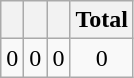<table class="wikitable">
<tr>
<th></th>
<th></th>
<th></th>
<th>Total</th>
</tr>
<tr style="text-align:center;">
<td>0</td>
<td>0</td>
<td>0</td>
<td>0</td>
</tr>
</table>
